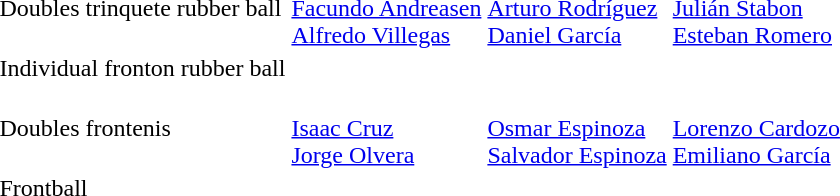<table>
<tr>
<td>Doubles trinquete rubber ball<br></td>
<td><br><a href='#'>Facundo Andreasen</a><br><a href='#'>Alfredo Villegas</a></td>
<td><br><a href='#'>Arturo Rodríguez</a><br><a href='#'>Daniel García</a></td>
<td><br><a href='#'>Julián Stabon</a><br><a href='#'>Esteban Romero</a></td>
</tr>
<tr>
<td>Individual fronton rubber ball<br></td>
<td></td>
<td></td>
<td></td>
</tr>
<tr>
<td>Doubles frontenis<br></td>
<td><br><a href='#'>Isaac Cruz</a><br><a href='#'>Jorge Olvera</a></td>
<td><br><a href='#'>Osmar Espinoza</a><br><a href='#'>Salvador Espinoza</a></td>
<td><br><a href='#'>Lorenzo Cardozo</a><br><a href='#'>Emiliano García</a></td>
</tr>
<tr>
<td>Frontball<br></td>
<td></td>
<td></td>
<td></td>
</tr>
</table>
